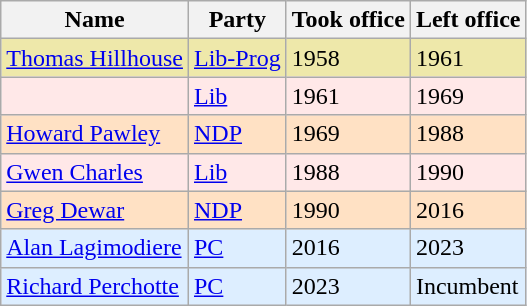<table class="wikitable">
<tr>
<th>Name</th>
<th>Party</th>
<th>Took office</th>
<th>Left office</th>
</tr>
<tr style="background:#eee8aa;">
<td><a href='#'>Thomas Hillhouse</a></td>
<td><a href='#'>Lib-Prog</a></td>
<td>1958</td>
<td>1961</td>
</tr>
<tr style="background:#ffe8e8;">
<td></td>
<td><a href='#'>Lib</a></td>
<td>1961</td>
<td>1969</td>
</tr>
<tr style="background:#ffe1c4;">
<td><a href='#'>Howard Pawley</a></td>
<td><a href='#'>NDP</a></td>
<td>1969</td>
<td>1988</td>
</tr>
<tr style="background:#ffe8e8;">
<td><a href='#'>Gwen Charles</a></td>
<td><a href='#'>Lib</a></td>
<td>1988</td>
<td>1990</td>
</tr>
<tr style="background:#ffe1c4;">
<td><a href='#'>Greg Dewar</a></td>
<td><a href='#'>NDP</a></td>
<td>1990</td>
<td>2016</td>
</tr>
<tr bgcolor=#DDEEFF>
<td><a href='#'>Alan Lagimodiere</a></td>
<td><a href='#'>PC</a></td>
<td>2016</td>
<td>2023</td>
</tr>
<tr bgcolor=#DDEEFF>
<td><a href='#'>Richard Perchotte</a></td>
<td><a href='#'>PC</a></td>
<td>2023</td>
<td>Incumbent</td>
</tr>
</table>
